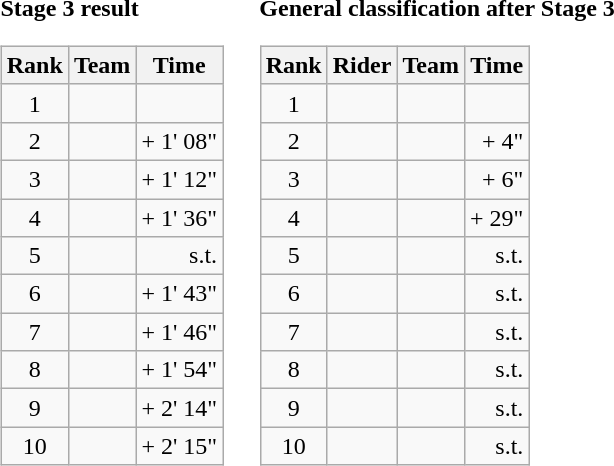<table>
<tr>
<td><strong>Stage 3 result</strong><br><table class="wikitable">
<tr>
<th scope="col">Rank</th>
<th scope="col">Team</th>
<th scope="col">Time</th>
</tr>
<tr>
<td style="text-align:center;">1</td>
<td></td>
<td style="text-align:right;"></td>
</tr>
<tr>
<td style="text-align:center;">2</td>
<td></td>
<td style="text-align:right;">+ 1' 08"</td>
</tr>
<tr>
<td style="text-align:center;">3</td>
<td></td>
<td style="text-align:right;">+ 1' 12"</td>
</tr>
<tr>
<td style="text-align:center;">4</td>
<td></td>
<td style="text-align:right;">+ 1' 36"</td>
</tr>
<tr>
<td style="text-align:center;">5</td>
<td></td>
<td style="text-align:right;">s.t.</td>
</tr>
<tr>
<td style="text-align:center;">6</td>
<td></td>
<td style="text-align:right;">+ 1' 43"</td>
</tr>
<tr>
<td style="text-align:center;">7</td>
<td></td>
<td style="text-align:right;">+ 1' 46"</td>
</tr>
<tr>
<td style="text-align:center;">8</td>
<td></td>
<td style="text-align:right;">+ 1' 54"</td>
</tr>
<tr>
<td style="text-align:center;">9</td>
<td></td>
<td style="text-align:right;">+ 2' 14"</td>
</tr>
<tr>
<td style="text-align:center;">10</td>
<td></td>
<td style="text-align:right;">+ 2' 15"</td>
</tr>
</table>
</td>
<td></td>
<td><strong>General classification after Stage 3</strong><br><table class="wikitable">
<tr>
<th scope="col">Rank</th>
<th scope="col">Rider</th>
<th scope="col">Team</th>
<th scope="col">Time</th>
</tr>
<tr>
<td style="text-align:center;">1</td>
<td> </td>
<td></td>
<td style="text-align:right;"></td>
</tr>
<tr>
<td style="text-align:center;">2</td>
<td></td>
<td></td>
<td style="text-align:right;">+ 4"</td>
</tr>
<tr>
<td style="text-align:center;">3</td>
<td></td>
<td></td>
<td style="text-align:right;">+ 6"</td>
</tr>
<tr>
<td style="text-align:center;">4</td>
<td></td>
<td></td>
<td style="text-align:right;">+ 29"</td>
</tr>
<tr>
<td style="text-align:center;">5</td>
<td></td>
<td></td>
<td style="text-align:right;">s.t.</td>
</tr>
<tr>
<td style="text-align:center;">6</td>
<td></td>
<td></td>
<td style="text-align:right;">s.t.</td>
</tr>
<tr>
<td style="text-align:center;">7</td>
<td></td>
<td></td>
<td style="text-align:right;">s.t.</td>
</tr>
<tr>
<td style="text-align:center;">8</td>
<td></td>
<td></td>
<td style="text-align:right;">s.t.</td>
</tr>
<tr>
<td style="text-align:center;">9</td>
<td></td>
<td></td>
<td style="text-align:right;">s.t.</td>
</tr>
<tr>
<td style="text-align:center;">10</td>
<td></td>
<td></td>
<td style="text-align:right;">s.t.</td>
</tr>
</table>
</td>
</tr>
</table>
